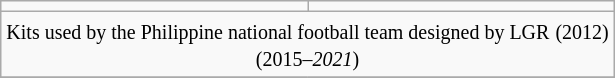<table class="wikitable" align="right">
<tr>
<td></td>
<td></td>
</tr>
<tr>
<td colspan=2 align=center><small>Kits used by the Philippine national football team designed by LGR</small> <small>(2012)<br> (2015–<em>2021</em>)</small></td>
</tr>
<tr>
</tr>
</table>
